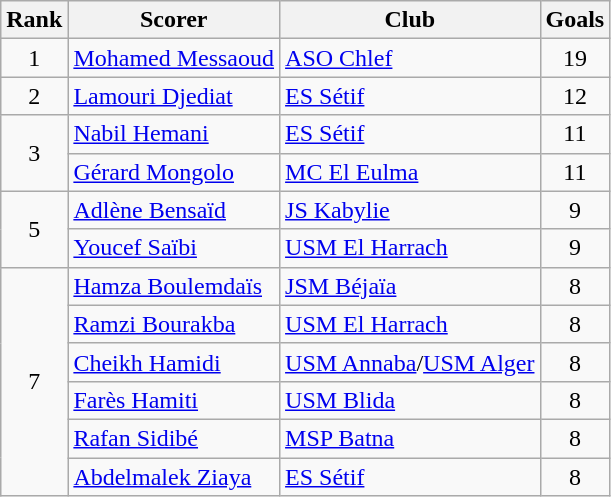<table class="wikitable" style="text-align:center">
<tr>
<th>Rank</th>
<th>Scorer</th>
<th>Club</th>
<th>Goals</th>
</tr>
<tr>
<td>1</td>
<td align="left"> <a href='#'>Mohamed Messaoud</a></td>
<td align="left"><a href='#'>ASO Chlef</a></td>
<td>19</td>
</tr>
<tr>
<td>2</td>
<td align="left"> <a href='#'>Lamouri Djediat</a></td>
<td align="left"><a href='#'>ES Sétif</a></td>
<td>12</td>
</tr>
<tr>
<td align=center rowspan="2">3</td>
<td align="left"> <a href='#'>Nabil Hemani</a></td>
<td align="left"><a href='#'>ES Sétif</a></td>
<td>11</td>
</tr>
<tr>
<td align="left"> <a href='#'>Gérard Mongolo</a></td>
<td align="left"><a href='#'>MC El Eulma</a></td>
<td>11</td>
</tr>
<tr>
<td align=center rowspan="2">5</td>
<td align="left"> <a href='#'>Adlène Bensaïd</a></td>
<td align="left"><a href='#'>JS Kabylie</a></td>
<td>9</td>
</tr>
<tr>
<td align="left"> <a href='#'>Youcef Saïbi</a></td>
<td align="left"><a href='#'>USM El Harrach</a></td>
<td>9</td>
</tr>
<tr>
<td align=center rowspan="6">7</td>
<td align="left"> <a href='#'>Hamza Boulemdaïs</a></td>
<td align="left"><a href='#'>JSM Béjaïa</a></td>
<td>8</td>
</tr>
<tr>
<td align="left"> <a href='#'>Ramzi Bourakba</a></td>
<td align="left"><a href='#'>USM El Harrach</a></td>
<td>8</td>
</tr>
<tr>
<td align="left"> <a href='#'>Cheikh Hamidi</a></td>
<td align="left"><a href='#'>USM Annaba</a>/<a href='#'>USM Alger</a></td>
<td>8</td>
</tr>
<tr>
<td align="left"> <a href='#'>Farès Hamiti</a></td>
<td align="left"><a href='#'>USM Blida</a></td>
<td>8</td>
</tr>
<tr>
<td align="left"> <a href='#'>Rafan Sidibé</a></td>
<td align="left"><a href='#'>MSP Batna</a></td>
<td>8</td>
</tr>
<tr>
<td align="left"> <a href='#'>Abdelmalek Ziaya</a></td>
<td align="left"><a href='#'>ES Sétif</a></td>
<td>8</td>
</tr>
</table>
